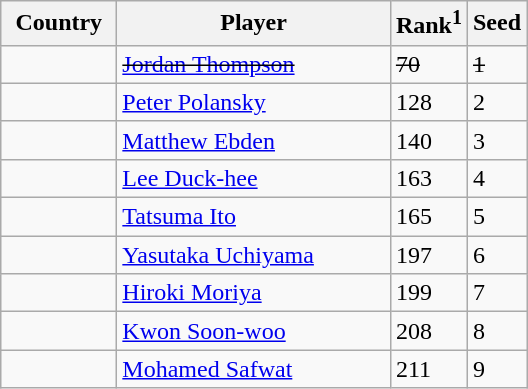<table class="sortable wikitable">
<tr>
<th width="70">Country</th>
<th width="175">Player</th>
<th>Rank<sup>1</sup></th>
<th>Seed</th>
</tr>
<tr>
<td><s></s></td>
<td><s><a href='#'>Jordan Thompson</a></s></td>
<td><s>70</s></td>
<td><s>1</s></td>
</tr>
<tr>
<td></td>
<td><a href='#'>Peter Polansky</a></td>
<td>128</td>
<td>2</td>
</tr>
<tr>
<td></td>
<td><a href='#'>Matthew Ebden</a></td>
<td>140</td>
<td>3</td>
</tr>
<tr>
<td></td>
<td><a href='#'>Lee Duck-hee</a></td>
<td>163</td>
<td>4</td>
</tr>
<tr>
<td></td>
<td><a href='#'>Tatsuma Ito</a></td>
<td>165</td>
<td>5</td>
</tr>
<tr>
<td></td>
<td><a href='#'>Yasutaka Uchiyama</a></td>
<td>197</td>
<td>6</td>
</tr>
<tr>
<td></td>
<td><a href='#'>Hiroki Moriya</a></td>
<td>199</td>
<td>7</td>
</tr>
<tr>
<td></td>
<td><a href='#'>Kwon Soon-woo</a></td>
<td>208</td>
<td>8</td>
</tr>
<tr>
<td></td>
<td><a href='#'>Mohamed Safwat</a></td>
<td>211</td>
<td>9</td>
</tr>
</table>
